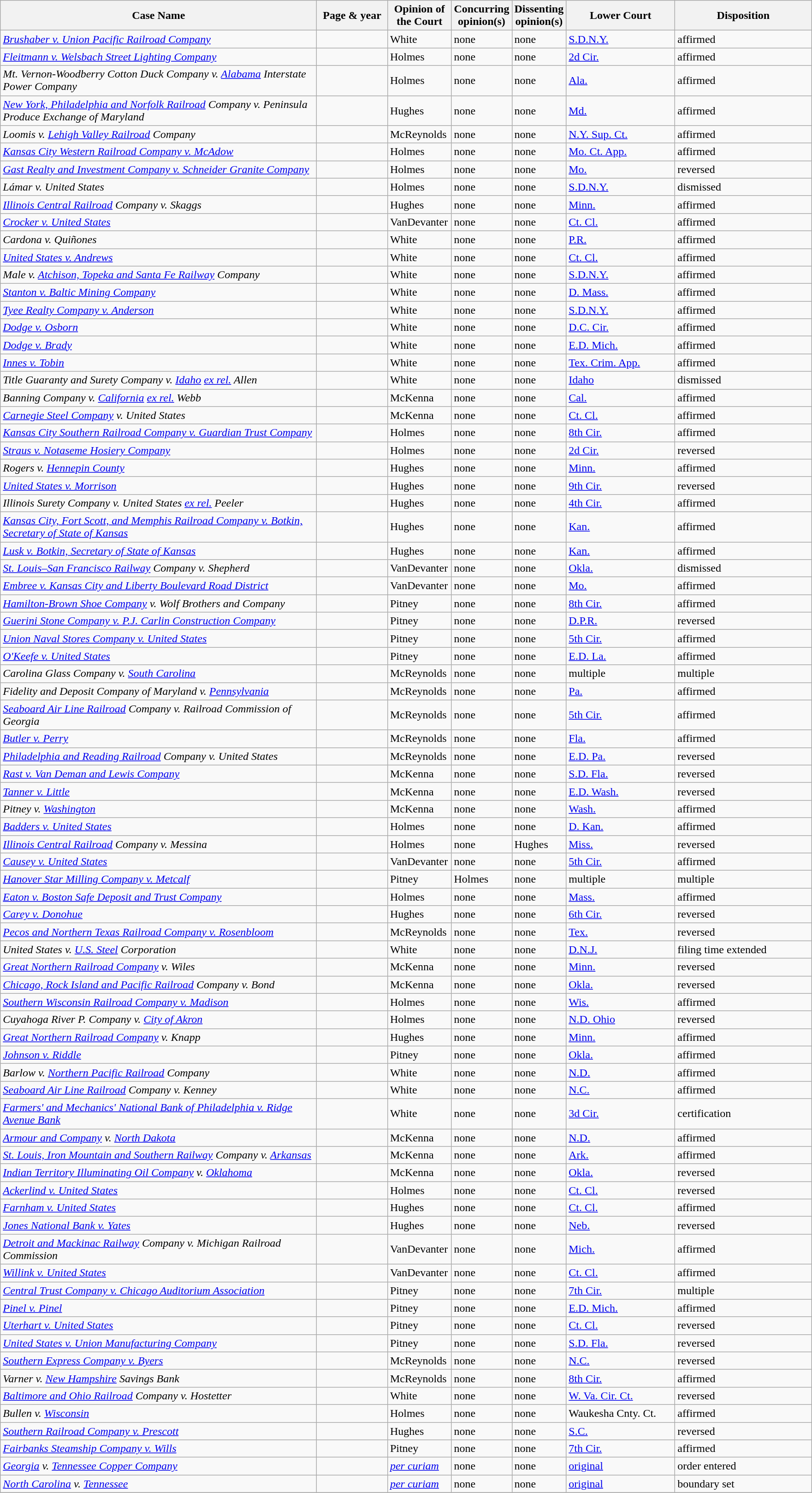<table class="wikitable sortable">
<tr>
<th scope="col" style="width: 450px;">Case Name</th>
<th scope="col" style="width: 95px;">Page & year</th>
<th scope="col" style="width: 85px;">Opinion of the Court</th>
<th scope="col" style="width: 10px;">Concurring opinion(s)</th>
<th scope="col" style="width: 10px;">Dissenting opinion(s)</th>
<th scope="col" style="width: 150px;">Lower Court</th>
<th scope="col" style="width: 190px;">Disposition</th>
</tr>
<tr>
<td><em><a href='#'>Brushaber v. Union Pacific Railroad Company</a></em></td>
<td align="right"></td>
<td>White</td>
<td>none</td>
<td>none</td>
<td><a href='#'>S.D.N.Y.</a></td>
<td>affirmed</td>
</tr>
<tr>
<td><em><a href='#'>Fleitmann v. Welsbach Street Lighting Company</a></em></td>
<td align="right"></td>
<td>Holmes</td>
<td>none</td>
<td>none</td>
<td><a href='#'>2d Cir.</a></td>
<td>affirmed</td>
</tr>
<tr>
<td><em>Mt. Vernon-Woodberry Cotton Duck Company v. <a href='#'>Alabama</a> Interstate Power Company</em></td>
<td align="right"></td>
<td>Holmes</td>
<td>none</td>
<td>none</td>
<td><a href='#'>Ala.</a></td>
<td>affirmed</td>
</tr>
<tr>
<td><em><a href='#'>New York, Philadelphia and Norfolk Railroad</a> Company v. Peninsula Produce Exchange of Maryland</em></td>
<td align="right"></td>
<td>Hughes</td>
<td>none</td>
<td>none</td>
<td><a href='#'>Md.</a></td>
<td>affirmed</td>
</tr>
<tr>
<td><em>Loomis v. <a href='#'>Lehigh Valley Railroad</a> Company</em></td>
<td align="right"></td>
<td>McReynolds</td>
<td>none</td>
<td>none</td>
<td><a href='#'>N.Y. Sup. Ct.</a></td>
<td>affirmed</td>
</tr>
<tr>
<td><em><a href='#'>Kansas City Western Railroad Company v. McAdow</a></em></td>
<td align="right"></td>
<td>Holmes</td>
<td>none</td>
<td>none</td>
<td><a href='#'>Mo. Ct. App.</a></td>
<td>affirmed</td>
</tr>
<tr>
<td><em><a href='#'>Gast Realty and Investment Company v. Schneider Granite Company</a></em></td>
<td align="right"></td>
<td>Holmes</td>
<td>none</td>
<td>none</td>
<td><a href='#'>Mo.</a></td>
<td>reversed</td>
</tr>
<tr>
<td><em>Lámar v. United States</em></td>
<td align="right"></td>
<td>Holmes</td>
<td>none</td>
<td>none</td>
<td><a href='#'>S.D.N.Y.</a></td>
<td>dismissed</td>
</tr>
<tr>
<td><em><a href='#'>Illinois Central Railroad</a> Company v. Skaggs</em></td>
<td align="right"></td>
<td>Hughes</td>
<td>none</td>
<td>none</td>
<td><a href='#'>Minn.</a></td>
<td>affirmed</td>
</tr>
<tr>
<td><em><a href='#'>Crocker v. United States</a></em></td>
<td align="right"></td>
<td>VanDevanter</td>
<td>none</td>
<td>none</td>
<td><a href='#'>Ct. Cl.</a></td>
<td>affirmed</td>
</tr>
<tr>
<td><em>Cardona v. Quiñones</em></td>
<td align="right"></td>
<td>White</td>
<td>none</td>
<td>none</td>
<td><a href='#'>P.R.</a></td>
<td>affirmed</td>
</tr>
<tr>
<td><em><a href='#'>United States v. Andrews</a></em></td>
<td align="right"></td>
<td>White</td>
<td>none</td>
<td>none</td>
<td><a href='#'>Ct. Cl.</a></td>
<td>affirmed</td>
</tr>
<tr>
<td><em>Male v. <a href='#'>Atchison, Topeka and Santa Fe Railway</a> Company</em></td>
<td align="right"></td>
<td>White</td>
<td>none</td>
<td>none</td>
<td><a href='#'>S.D.N.Y.</a></td>
<td>affirmed</td>
</tr>
<tr>
<td><em><a href='#'>Stanton v. Baltic Mining Company</a></em></td>
<td align="right"></td>
<td>White</td>
<td>none</td>
<td>none</td>
<td><a href='#'>D. Mass.</a></td>
<td>affirmed</td>
</tr>
<tr>
<td><em><a href='#'>Tyee Realty Company v. Anderson</a></em></td>
<td align="right"></td>
<td>White</td>
<td>none</td>
<td>none</td>
<td><a href='#'>S.D.N.Y.</a></td>
<td>affirmed</td>
</tr>
<tr>
<td><em><a href='#'>Dodge v. Osborn</a></em></td>
<td align="right"></td>
<td>White</td>
<td>none</td>
<td>none</td>
<td><a href='#'>D.C. Cir.</a></td>
<td>affirmed</td>
</tr>
<tr>
<td><em><a href='#'>Dodge v. Brady</a></em></td>
<td align="right"></td>
<td>White</td>
<td>none</td>
<td>none</td>
<td><a href='#'>E.D. Mich.</a></td>
<td>affirmed</td>
</tr>
<tr>
<td><em><a href='#'>Innes v. Tobin</a></em></td>
<td align="right"></td>
<td>White</td>
<td>none</td>
<td>none</td>
<td><a href='#'>Tex. Crim. App.</a></td>
<td>affirmed</td>
</tr>
<tr>
<td><em>Title Guaranty and Surety Company v. <a href='#'>Idaho</a> <a href='#'>ex rel.</a> Allen</em></td>
<td align="right"></td>
<td>White</td>
<td>none</td>
<td>none</td>
<td><a href='#'>Idaho</a></td>
<td>dismissed</td>
</tr>
<tr>
<td><em>Banning Company v. <a href='#'>California</a> <a href='#'>ex rel.</a> Webb</em></td>
<td align="right"></td>
<td>McKenna</td>
<td>none</td>
<td>none</td>
<td><a href='#'>Cal.</a></td>
<td>affirmed</td>
</tr>
<tr>
<td><em><a href='#'>Carnegie Steel Company</a> v. United States</em></td>
<td align="right"></td>
<td>McKenna</td>
<td>none</td>
<td>none</td>
<td><a href='#'>Ct. Cl.</a></td>
<td>affirmed</td>
</tr>
<tr>
<td><em><a href='#'>Kansas City Southern Railroad Company v. Guardian Trust Company</a></em></td>
<td align="right"></td>
<td>Holmes</td>
<td>none</td>
<td>none</td>
<td><a href='#'>8th Cir.</a></td>
<td>affirmed</td>
</tr>
<tr>
<td><em><a href='#'>Straus v. Notaseme Hosiery Company</a></em></td>
<td align="right"></td>
<td>Holmes</td>
<td>none</td>
<td>none</td>
<td><a href='#'>2d Cir.</a></td>
<td>reversed</td>
</tr>
<tr>
<td><em>Rogers v. <a href='#'>Hennepin County</a></em></td>
<td align="right"></td>
<td>Hughes</td>
<td>none</td>
<td>none</td>
<td><a href='#'>Minn.</a></td>
<td>affirmed</td>
</tr>
<tr>
<td><em><a href='#'>United States v. Morrison</a></em></td>
<td align="right"></td>
<td>Hughes</td>
<td>none</td>
<td>none</td>
<td><a href='#'>9th Cir.</a></td>
<td>reversed</td>
</tr>
<tr>
<td><em>Illinois Surety Company v. United States <a href='#'>ex rel.</a> Peeler</em></td>
<td align="right"></td>
<td>Hughes</td>
<td>none</td>
<td>none</td>
<td><a href='#'>4th Cir.</a></td>
<td>affirmed</td>
</tr>
<tr>
<td><em><a href='#'>Kansas City, Fort Scott, and Memphis Railroad Company v. Botkin, Secretary of State of Kansas</a></em></td>
<td align="right"></td>
<td>Hughes</td>
<td>none</td>
<td>none</td>
<td><a href='#'>Kan.</a></td>
<td>affirmed</td>
</tr>
<tr>
<td><em><a href='#'>Lusk v. Botkin, Secretary of State of Kansas</a></em></td>
<td align="right"></td>
<td>Hughes</td>
<td>none</td>
<td>none</td>
<td><a href='#'>Kan.</a></td>
<td>affirmed</td>
</tr>
<tr>
<td><em><a href='#'>St. Louis–San Francisco Railway</a> Company v. Shepherd</em></td>
<td align="right"></td>
<td>VanDevanter</td>
<td>none</td>
<td>none</td>
<td><a href='#'>Okla.</a></td>
<td>dismissed</td>
</tr>
<tr>
<td><em><a href='#'>Embree v. Kansas City and Liberty Boulevard Road District</a></em></td>
<td align="right"></td>
<td>VanDevanter</td>
<td>none</td>
<td>none</td>
<td><a href='#'>Mo.</a></td>
<td>affirmed</td>
</tr>
<tr>
<td><em><a href='#'>Hamilton-Brown Shoe Company</a> v. Wolf Brothers and Company</em></td>
<td align="right"></td>
<td>Pitney</td>
<td>none</td>
<td>none</td>
<td><a href='#'>8th Cir.</a></td>
<td>affirmed</td>
</tr>
<tr>
<td><em><a href='#'>Guerini Stone Company v. P.J. Carlin Construction Company</a></em></td>
<td align="right"></td>
<td>Pitney</td>
<td>none</td>
<td>none</td>
<td><a href='#'>D.P.R.</a></td>
<td>reversed</td>
</tr>
<tr>
<td><em><a href='#'>Union Naval Stores Company v. United States</a></em></td>
<td align="right"></td>
<td>Pitney</td>
<td>none</td>
<td>none</td>
<td><a href='#'>5th Cir.</a></td>
<td>affirmed</td>
</tr>
<tr>
<td><em><a href='#'>O'Keefe v. United States</a></em></td>
<td align="right"></td>
<td>Pitney</td>
<td>none</td>
<td>none</td>
<td><a href='#'>E.D. La.</a></td>
<td>affirmed</td>
</tr>
<tr>
<td><em>Carolina Glass Company v. <a href='#'>South Carolina</a></em></td>
<td align="right"></td>
<td>McReynolds</td>
<td>none</td>
<td>none</td>
<td>multiple</td>
<td>multiple</td>
</tr>
<tr>
<td><em>Fidelity and Deposit Company of Maryland v. <a href='#'>Pennsylvania</a></em></td>
<td align="right"></td>
<td>McReynolds</td>
<td>none</td>
<td>none</td>
<td><a href='#'>Pa.</a></td>
<td>affirmed</td>
</tr>
<tr>
<td><em><a href='#'>Seaboard Air Line Railroad</a> Company v. Railroad Commission of Georgia</em></td>
<td align="right"></td>
<td>McReynolds</td>
<td>none</td>
<td>none</td>
<td><a href='#'>5th Cir.</a></td>
<td>affirmed</td>
</tr>
<tr>
<td><em><a href='#'>Butler v. Perry</a></em></td>
<td align="right"></td>
<td>McReynolds</td>
<td>none</td>
<td>none</td>
<td><a href='#'>Fla.</a></td>
<td>affirmed</td>
</tr>
<tr>
<td><em><a href='#'>Philadelphia and Reading Railroad</a> Company v. United States</em></td>
<td align="right"></td>
<td>McReynolds</td>
<td>none</td>
<td>none</td>
<td><a href='#'>E.D. Pa.</a></td>
<td>reversed</td>
</tr>
<tr>
<td><em><a href='#'>Rast v. Van Deman and Lewis Company</a></em></td>
<td align="right"></td>
<td>McKenna</td>
<td>none</td>
<td>none</td>
<td><a href='#'>S.D. Fla.</a></td>
<td>reversed</td>
</tr>
<tr>
<td><em><a href='#'>Tanner v. Little</a></em></td>
<td align="right"></td>
<td>McKenna</td>
<td>none</td>
<td>none</td>
<td><a href='#'>E.D. Wash.</a></td>
<td>reversed</td>
</tr>
<tr>
<td><em>Pitney v. <a href='#'>Washington</a></em></td>
<td align="right"></td>
<td>McKenna</td>
<td>none</td>
<td>none</td>
<td><a href='#'>Wash.</a></td>
<td>affirmed</td>
</tr>
<tr>
<td><em><a href='#'>Badders v. United States</a></em></td>
<td align="right"></td>
<td>Holmes</td>
<td>none</td>
<td>none</td>
<td><a href='#'>D. Kan.</a></td>
<td>affirmed</td>
</tr>
<tr>
<td><em><a href='#'>Illinois Central Railroad</a> Company v. Messina</em></td>
<td align="right"></td>
<td>Holmes</td>
<td>none</td>
<td>Hughes</td>
<td><a href='#'>Miss.</a></td>
<td>reversed</td>
</tr>
<tr>
<td><em><a href='#'>Causey v. United States</a></em></td>
<td align="right"></td>
<td>VanDevanter</td>
<td>none</td>
<td>none</td>
<td><a href='#'>5th Cir.</a></td>
<td>affirmed</td>
</tr>
<tr>
<td><em><a href='#'>Hanover Star Milling Company v. Metcalf</a></em></td>
<td align="right"></td>
<td>Pitney</td>
<td>Holmes</td>
<td>none</td>
<td>multiple</td>
<td>multiple</td>
</tr>
<tr>
<td><em><a href='#'>Eaton v. Boston Safe Deposit and Trust Company</a></em></td>
<td align="right"></td>
<td>Holmes</td>
<td>none</td>
<td>none</td>
<td><a href='#'>Mass.</a></td>
<td>affirmed</td>
</tr>
<tr>
<td><em><a href='#'>Carey v. Donohue</a></em></td>
<td align="right"></td>
<td>Hughes</td>
<td>none</td>
<td>none</td>
<td><a href='#'>6th Cir.</a></td>
<td>reversed</td>
</tr>
<tr>
<td><em><a href='#'>Pecos and Northern Texas Railroad Company v. Rosenbloom</a></em></td>
<td align="right"></td>
<td>McReynolds</td>
<td>none</td>
<td>none</td>
<td><a href='#'>Tex.</a></td>
<td>reversed</td>
</tr>
<tr>
<td><em>United States v. <a href='#'>U.S. Steel</a> Corporation</em></td>
<td align="right"></td>
<td>White</td>
<td>none</td>
<td>none</td>
<td><a href='#'>D.N.J.</a></td>
<td>filing time extended</td>
</tr>
<tr>
<td><em><a href='#'>Great Northern Railroad Company</a> v. Wiles</em></td>
<td align="right"></td>
<td>McKenna</td>
<td>none</td>
<td>none</td>
<td><a href='#'>Minn.</a></td>
<td>reversed</td>
</tr>
<tr>
<td><em><a href='#'>Chicago, Rock Island and Pacific Railroad</a> Company v. Bond</em></td>
<td align="right"></td>
<td>McKenna</td>
<td>none</td>
<td>none</td>
<td><a href='#'>Okla.</a></td>
<td>reversed</td>
</tr>
<tr>
<td><em><a href='#'>Southern Wisconsin Railroad Company v. Madison</a></em></td>
<td align="right"></td>
<td>Holmes</td>
<td>none</td>
<td>none</td>
<td><a href='#'>Wis.</a></td>
<td>affirmed</td>
</tr>
<tr>
<td><em>Cuyahoga River P. Company v. <a href='#'>City of Akron</a></em></td>
<td align="right"></td>
<td>Holmes</td>
<td>none</td>
<td>none</td>
<td><a href='#'>N.D. Ohio</a></td>
<td>reversed</td>
</tr>
<tr>
<td><em><a href='#'>Great Northern Railroad Company</a> v. Knapp</em></td>
<td align="right"></td>
<td>Hughes</td>
<td>none</td>
<td>none</td>
<td><a href='#'>Minn.</a></td>
<td>affirmed</td>
</tr>
<tr>
<td><em><a href='#'>Johnson v. Riddle</a></em></td>
<td align="right"></td>
<td>Pitney</td>
<td>none</td>
<td>none</td>
<td><a href='#'>Okla.</a></td>
<td>affirmed</td>
</tr>
<tr>
<td><em>Barlow v. <a href='#'>Northern Pacific Railroad</a> Company</em></td>
<td align="right"></td>
<td>White</td>
<td>none</td>
<td>none</td>
<td><a href='#'>N.D.</a></td>
<td>affirmed</td>
</tr>
<tr>
<td><em><a href='#'>Seaboard Air Line Railroad</a> Company v. Kenney</em></td>
<td align="right"></td>
<td>White</td>
<td>none</td>
<td>none</td>
<td><a href='#'>N.C.</a></td>
<td>affirmed</td>
</tr>
<tr>
<td><em><a href='#'>Farmers' and Mechanics' National Bank of Philadelphia v. Ridge Avenue Bank</a></em></td>
<td align="right"></td>
<td>White</td>
<td>none</td>
<td>none</td>
<td><a href='#'>3d Cir.</a></td>
<td>certification</td>
</tr>
<tr>
<td><em><a href='#'>Armour and Company</a> v. <a href='#'>North Dakota</a></em></td>
<td align="right"></td>
<td>McKenna</td>
<td>none</td>
<td>none</td>
<td><a href='#'>N.D.</a></td>
<td>affirmed</td>
</tr>
<tr>
<td><em><a href='#'>St. Louis, Iron Mountain and Southern Railway</a> Company v. <a href='#'>Arkansas</a></em></td>
<td align="right"></td>
<td>McKenna</td>
<td>none</td>
<td>none</td>
<td><a href='#'>Ark.</a></td>
<td>affirmed</td>
</tr>
<tr>
<td><em><a href='#'>Indian Territory Illuminating Oil Company</a> v. <a href='#'>Oklahoma</a></em></td>
<td align="right"></td>
<td>McKenna</td>
<td>none</td>
<td>none</td>
<td><a href='#'>Okla.</a></td>
<td>reversed</td>
</tr>
<tr>
<td><em><a href='#'>Ackerlind v. United States</a></em></td>
<td align="right"></td>
<td>Holmes</td>
<td>none</td>
<td>none</td>
<td><a href='#'>Ct. Cl.</a></td>
<td>reversed</td>
</tr>
<tr>
<td><em><a href='#'>Farnham v. United States</a></em></td>
<td align="right"></td>
<td>Hughes</td>
<td>none</td>
<td>none</td>
<td><a href='#'>Ct. Cl.</a></td>
<td>affirmed</td>
</tr>
<tr>
<td><em><a href='#'>Jones National Bank v. Yates</a></em></td>
<td align="right"></td>
<td>Hughes</td>
<td>none</td>
<td>none</td>
<td><a href='#'>Neb.</a></td>
<td>reversed</td>
</tr>
<tr>
<td><em><a href='#'>Detroit and Mackinac Railway</a> Company v. Michigan Railroad Commission</em></td>
<td align="right"></td>
<td>VanDevanter</td>
<td>none</td>
<td>none</td>
<td><a href='#'>Mich.</a></td>
<td>affirmed</td>
</tr>
<tr>
<td><em><a href='#'>Willink v. United States</a></em></td>
<td align="right"></td>
<td>VanDevanter</td>
<td>none</td>
<td>none</td>
<td><a href='#'>Ct. Cl.</a></td>
<td>affirmed</td>
</tr>
<tr>
<td><em><a href='#'>Central Trust Company v. Chicago Auditorium Association</a></em></td>
<td align="right"></td>
<td>Pitney</td>
<td>none</td>
<td>none</td>
<td><a href='#'>7th Cir.</a></td>
<td>multiple</td>
</tr>
<tr>
<td><em><a href='#'>Pinel v. Pinel</a></em></td>
<td align="right"></td>
<td>Pitney</td>
<td>none</td>
<td>none</td>
<td><a href='#'>E.D. Mich.</a></td>
<td>affirmed</td>
</tr>
<tr>
<td><em><a href='#'>Uterhart v. United States</a></em></td>
<td align="right"></td>
<td>Pitney</td>
<td>none</td>
<td>none</td>
<td><a href='#'>Ct. Cl.</a></td>
<td>reversed</td>
</tr>
<tr>
<td><em><a href='#'>United States v. Union Manufacturing Company</a></em></td>
<td align="right"></td>
<td>Pitney</td>
<td>none</td>
<td>none</td>
<td><a href='#'>S.D. Fla.</a></td>
<td>reversed</td>
</tr>
<tr>
<td><em><a href='#'>Southern Express Company v. Byers</a></em></td>
<td align="right"></td>
<td>McReynolds</td>
<td>none</td>
<td>none</td>
<td><a href='#'>N.C.</a></td>
<td>reversed</td>
</tr>
<tr>
<td><em>Varner v. <a href='#'>New Hampshire</a> Savings Bank</em></td>
<td align="right"></td>
<td>McReynolds</td>
<td>none</td>
<td>none</td>
<td><a href='#'>8th Cir.</a></td>
<td>affirmed</td>
</tr>
<tr>
<td><em><a href='#'>Baltimore and Ohio Railroad</a> Company v. Hostetter</em></td>
<td align="right"></td>
<td>White</td>
<td>none</td>
<td>none</td>
<td><a href='#'>W. Va. Cir. Ct.</a></td>
<td>reversed</td>
</tr>
<tr>
<td><em>Bullen v. <a href='#'>Wisconsin</a></em></td>
<td align="right"></td>
<td>Holmes</td>
<td>none</td>
<td>none</td>
<td>Waukesha Cnty. Ct.</td>
<td>affirmed</td>
</tr>
<tr>
<td><em><a href='#'>Southern Railroad Company v. Prescott</a></em></td>
<td align="right"></td>
<td>Hughes</td>
<td>none</td>
<td>none</td>
<td><a href='#'>S.C.</a></td>
<td>reversed</td>
</tr>
<tr>
<td><em><a href='#'>Fairbanks Steamship Company v. Wills</a></em></td>
<td align="right"></td>
<td>Pitney</td>
<td>none</td>
<td>none</td>
<td><a href='#'>7th Cir.</a></td>
<td>affirmed</td>
</tr>
<tr>
<td><em><a href='#'>Georgia</a> v. <a href='#'>Tennessee Copper Company</a></em></td>
<td align="right"></td>
<td><em><a href='#'>per curiam</a></em></td>
<td>none</td>
<td>none</td>
<td><a href='#'>original</a></td>
<td>order entered</td>
</tr>
<tr>
<td><em><a href='#'>North Carolina</a> v. <a href='#'>Tennessee</a></em></td>
<td align="right"></td>
<td><em><a href='#'>per curiam</a></em></td>
<td>none</td>
<td>none</td>
<td><a href='#'>original</a></td>
<td>boundary set</td>
</tr>
<tr>
</tr>
</table>
